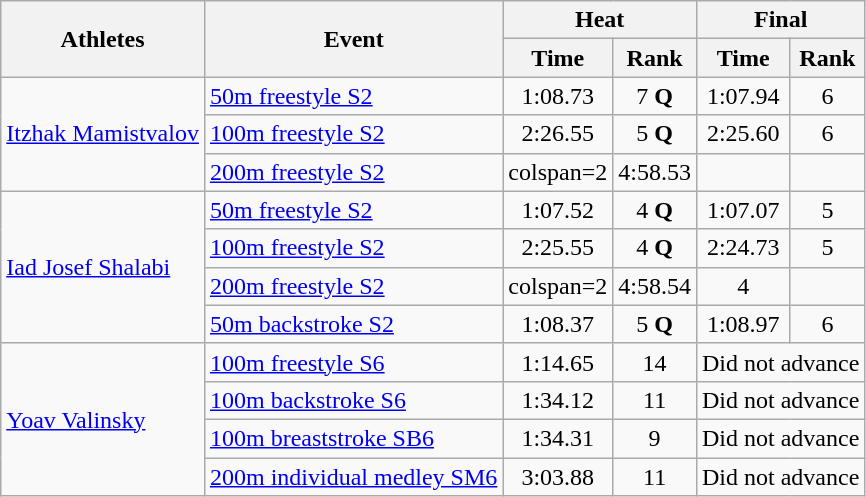<table class=wikitable>
<tr>
<th rowspan="2">Athletes</th>
<th rowspan="2">Event</th>
<th colspan="2">Heat</th>
<th colspan="2">Final</th>
</tr>
<tr>
<th>Time</th>
<th>Rank</th>
<th>Time</th>
<th>Rank</th>
</tr>
<tr align=center>
<td align=left rowspan=3><a href='#'>Itzhak Mamistvalov</a></td>
<td align=left><a href='#'>50m freestyle S2</a></td>
<td>1:08.73</td>
<td>7 <strong>Q</strong></td>
<td>1:07.94</td>
<td>6</td>
</tr>
<tr align=center>
<td align=left><a href='#'>100m freestyle S2</a></td>
<td>2:26.55</td>
<td>5 <strong>Q</strong></td>
<td>2:25.60</td>
<td>6</td>
</tr>
<tr align=center>
<td align=left><a href='#'>200m freestyle S2</a></td>
<td>colspan=2 </td>
<td>4:58.53</td>
<td></td>
</tr>
<tr align=center>
<td align=left rowspan=4><a href='#'>Iad Josef Shalabi</a></td>
<td align=left><a href='#'>50m freestyle S2</a></td>
<td>1:07.52</td>
<td>4 <strong>Q</strong></td>
<td>1:07.07</td>
<td>5</td>
</tr>
<tr align=center>
<td align=left><a href='#'>100m freestyle S2</a></td>
<td>2:25.55</td>
<td>4 <strong>Q</strong></td>
<td>2:24.73</td>
<td>5</td>
</tr>
<tr align=center>
<td align=left><a href='#'>200m freestyle S2</a></td>
<td>colspan=2 </td>
<td>4:58.54</td>
<td>4</td>
</tr>
<tr align=center>
<td align=left><a href='#'>50m backstroke S2</a></td>
<td>1:08.37</td>
<td>5 <strong>Q</strong></td>
<td>1:08.97</td>
<td>6</td>
</tr>
<tr align=center>
<td align=left rowspan=4><a href='#'>Yoav Valinsky</a></td>
<td align=left><a href='#'>100m freestyle S6</a></td>
<td>1:14.65</td>
<td>14</td>
<td colspan=2 align=center>Did not advance</td>
</tr>
<tr align=center>
<td align=left><a href='#'>100m backstroke S6</a></td>
<td>1:34.12</td>
<td>11</td>
<td colspan=2 align=center>Did not advance</td>
</tr>
<tr align=center>
<td align=left><a href='#'>100m breaststroke SB6</a></td>
<td>1:34.31</td>
<td>9</td>
<td colspan=2 align=center>Did not advance</td>
</tr>
<tr align=center>
<td align=left><a href='#'>200m individual medley SM6</a></td>
<td>3:03.88</td>
<td>11</td>
<td colspan=2 align=center>Did not advance</td>
</tr>
</table>
